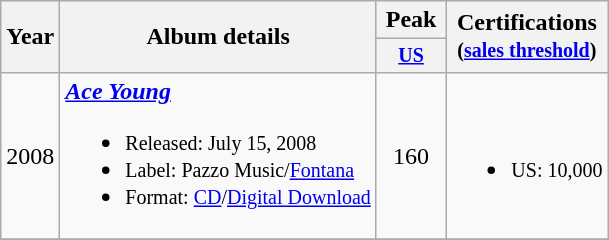<table class="wikitable" style="text-align:center;">
<tr>
<th rowspan="2">Year</th>
<th rowspan="2">Album details</th>
<th colspan="1">Peak</th>
<th rowspan="2">Certifications<br><small>(<a href='#'>sales threshold</a>)</small></th>
</tr>
<tr style="font-size:smaller;">
<th width="40"><a href='#'>US</a></th>
</tr>
<tr>
<td>2008</td>
<td align="left"><strong><em><a href='#'>Ace Young</a></em></strong><br><ul><li><small>Released: July 15, 2008</small></li><li><small>Label: Pazzo Music/<a href='#'>Fontana</a></small></li><li><small>Format: <a href='#'>CD</a>/<a href='#'>Digital Download</a></small></li></ul></td>
<td>160</td>
<td align="left"><br><ul><li><small>US: 10,000 </small></li></ul></td>
</tr>
<tr>
</tr>
</table>
